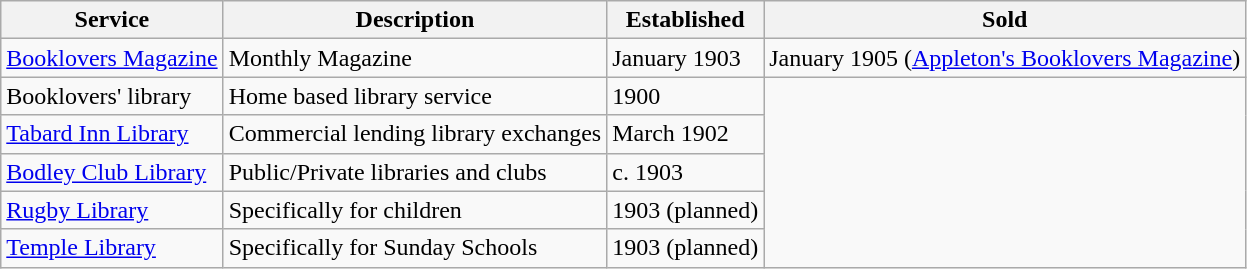<table class="wikitable">
<tr>
<th>Service</th>
<th>Description</th>
<th>Established</th>
<th>Sold</th>
</tr>
<tr>
<td><a href='#'>Booklovers Magazine</a></td>
<td>Monthly Magazine</td>
<td>January 1903</td>
<td>January 1905 (<a href='#'>Appleton's Booklovers Magazine</a>)</td>
</tr>
<tr>
<td>Booklovers' library</td>
<td>Home based library service</td>
<td>1900</td>
</tr>
<tr>
<td><a href='#'>Tabard Inn Library</a></td>
<td>Commercial lending library exchanges</td>
<td>March 1902</td>
</tr>
<tr>
<td><a href='#'>Bodley Club Library</a></td>
<td>Public/Private libraries and clubs</td>
<td>c. 1903</td>
</tr>
<tr>
<td><a href='#'>Rugby Library</a></td>
<td>Specifically for children</td>
<td>1903 (planned)</td>
</tr>
<tr>
<td><a href='#'>Temple Library</a></td>
<td>Specifically for Sunday Schools</td>
<td>1903 (planned)</td>
</tr>
</table>
